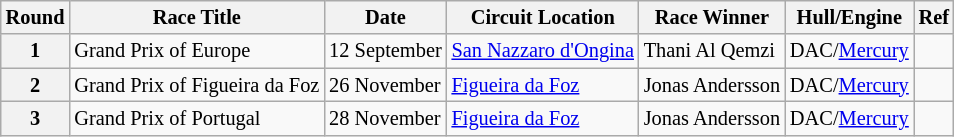<table class="wikitable" border="1" style="font-size: 85%">
<tr>
<th>Round</th>
<th>Race Title</th>
<th>Date</th>
<th>Circuit Location</th>
<th>Race Winner</th>
<th>Hull/Engine</th>
<th>Ref</th>
</tr>
<tr>
<th>1</th>
<td> Grand Prix of Europe</td>
<td>12 September</td>
<td><a href='#'>San Nazzaro d'Ongina</a></td>
<td> Thani Al Qemzi</td>
<td>DAC/<a href='#'>Mercury</a></td>
<td></td>
</tr>
<tr>
<th>2</th>
<td> Grand Prix of Figueira da Foz</td>
<td>26 November</td>
<td><a href='#'>Figueira da Foz</a></td>
<td> Jonas Andersson</td>
<td>DAC/<a href='#'>Mercury</a></td>
<td></td>
</tr>
<tr>
<th>3</th>
<td> Grand Prix of Portugal</td>
<td>28 November</td>
<td><a href='#'>Figueira da Foz</a></td>
<td> Jonas Andersson</td>
<td>DAC/<a href='#'>Mercury</a></td>
<td></td>
</tr>
</table>
